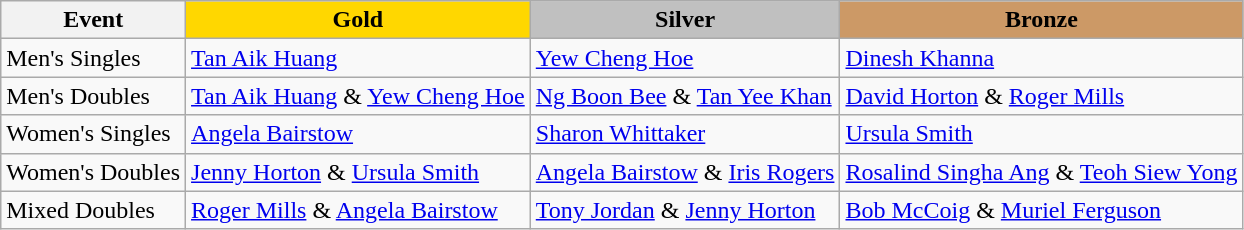<table class="wikitable">
<tr>
<th scope="col">Event</th>
<th scope="col" style="background-color:gold;">Gold</th>
<th scope="col" style="background-color:silver;">Silver</th>
<th scope="col" style="background-color:#cc9966;">Bronze</th>
</tr>
<tr>
<td>Men's Singles</td>
<td><a href='#'>Tan Aik Huang</a> </td>
<td><a href='#'>Yew Cheng Hoe</a> </td>
<td><a href='#'>Dinesh Khanna</a> </td>
</tr>
<tr>
<td>Men's Doubles</td>
<td><a href='#'>Tan Aik Huang</a> & <a href='#'>Yew Cheng Hoe</a> </td>
<td><a href='#'>Ng Boon Bee</a> & <a href='#'>Tan Yee Khan</a> </td>
<td><a href='#'>David Horton</a> & <a href='#'>Roger Mills</a> </td>
</tr>
<tr>
<td>Women's Singles</td>
<td><a href='#'>Angela Bairstow</a> </td>
<td><a href='#'>Sharon Whittaker</a> </td>
<td><a href='#'>Ursula Smith</a> </td>
</tr>
<tr>
<td>Women's Doubles</td>
<td><a href='#'>Jenny Horton</a> & <a href='#'>Ursula Smith</a> </td>
<td><a href='#'>Angela Bairstow</a> & <a href='#'>Iris Rogers</a> </td>
<td><a href='#'>Rosalind Singha Ang</a> & <a href='#'>Teoh Siew Yong</a> </td>
</tr>
<tr>
<td>Mixed Doubles</td>
<td><a href='#'>Roger Mills</a> & <a href='#'>Angela Bairstow</a> </td>
<td><a href='#'>Tony Jordan</a> & <a href='#'>Jenny Horton</a> </td>
<td><a href='#'>Bob McCoig</a> & <a href='#'>Muriel Ferguson</a> </td>
</tr>
</table>
